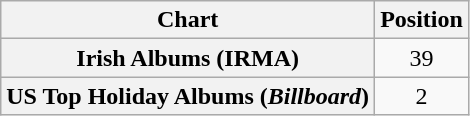<table class="wikitable plainrowheaders" style="text-align:center">
<tr>
<th scope="col">Chart</th>
<th scope="col">Position</th>
</tr>
<tr>
<th scope="row">Irish Albums (IRMA)</th>
<td>39</td>
</tr>
<tr>
<th scope="row">US Top Holiday Albums (<em>Billboard</em>)</th>
<td>2</td>
</tr>
</table>
